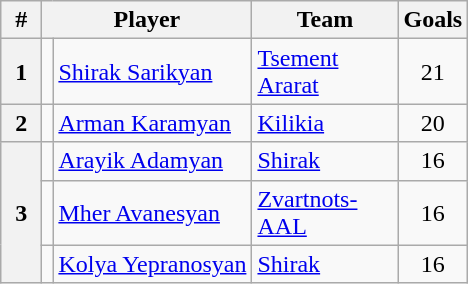<table class="wikitable">
<tr>
<th width="20">#</th>
<th width="130" colspan=2>Player</th>
<th width="90">Team</th>
<th width="30">Goals</th>
</tr>
<tr>
<th>1</th>
<td></td>
<td><a href='#'>Shirak Sarikyan</a></td>
<td><a href='#'>Tsement Ararat</a></td>
<td align=center>21</td>
</tr>
<tr>
<th>2</th>
<td></td>
<td><a href='#'>Arman Karamyan</a></td>
<td><a href='#'>Kilikia</a></td>
<td align=center>20</td>
</tr>
<tr>
<th rowspan=3>3</th>
<td></td>
<td><a href='#'>Arayik Adamyan</a></td>
<td><a href='#'>Shirak</a></td>
<td align=center>16</td>
</tr>
<tr>
<td></td>
<td><a href='#'>Mher Avanesyan</a></td>
<td><a href='#'>Zvartnots-AAL</a></td>
<td align=center>16</td>
</tr>
<tr>
<td></td>
<td><a href='#'>Kolya Yepranosyan</a></td>
<td><a href='#'>Shirak</a></td>
<td align=center>16</td>
</tr>
</table>
